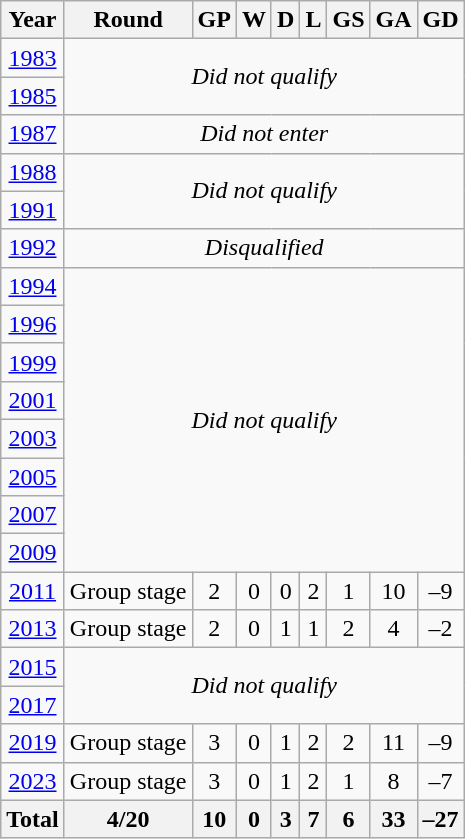<table class="wikitable" style="text-align: center;">
<tr>
<th>Year</th>
<th>Round</th>
<th>GP</th>
<th>W</th>
<th>D</th>
<th>L</th>
<th>GS</th>
<th>GA</th>
<th>GD</th>
</tr>
<tr>
<td> <a href='#'>1983</a></td>
<td rowspan=2 colspan=8><em>Did not qualify</em></td>
</tr>
<tr>
<td> <a href='#'>1985</a></td>
</tr>
<tr>
<td> <a href='#'>1987</a></td>
<td rowspan=1 colspan=8><em>Did not enter</em></td>
</tr>
<tr>
<td> <a href='#'>1988</a></td>
<td rowspan=2 colspan=8><em>Did not qualify</em></td>
</tr>
<tr>
<td> <a href='#'>1991</a></td>
</tr>
<tr>
<td> <a href='#'>1992</a></td>
<td rowspan=1 colspan=8><em>Disqualified</em></td>
</tr>
<tr>
<td> <a href='#'>1994</a></td>
<td rowspan=8 colspan=8><em>Did not qualify</em></td>
</tr>
<tr>
<td> <a href='#'>1996</a></td>
</tr>
<tr>
<td><a href='#'>1999</a></td>
</tr>
<tr>
<td> <a href='#'>2001</a></td>
</tr>
<tr>
<td> <a href='#'>2003</a></td>
</tr>
<tr>
<td> <a href='#'>2005</a></td>
</tr>
<tr>
<td> <a href='#'>2007</a></td>
</tr>
<tr>
<td> <a href='#'>2009</a></td>
</tr>
<tr>
<td> <a href='#'>2011</a></td>
<td>Group stage</td>
<td>2</td>
<td>0</td>
<td>0</td>
<td>2</td>
<td>1</td>
<td>10</td>
<td>–9</td>
</tr>
<tr>
<td> <a href='#'>2013</a></td>
<td>Group stage</td>
<td>2</td>
<td>0</td>
<td>1</td>
<td>1</td>
<td>2</td>
<td>4</td>
<td>–2</td>
</tr>
<tr>
<td> <a href='#'>2015</a></td>
<td rowspan=2 colspan=8><em>Did not qualify</em></td>
</tr>
<tr>
<td> <a href='#'>2017</a></td>
</tr>
<tr>
<td> <a href='#'>2019</a></td>
<td>Group stage</td>
<td>3</td>
<td>0</td>
<td>1</td>
<td>2</td>
<td>2</td>
<td>11</td>
<td>–9</td>
</tr>
<tr>
<td> <a href='#'>2023</a></td>
<td>Group stage</td>
<td>3</td>
<td>0</td>
<td>1</td>
<td>2</td>
<td>1</td>
<td>8</td>
<td>–7</td>
</tr>
<tr>
<th>Total</th>
<th>4/20</th>
<th>10</th>
<th>0</th>
<th>3</th>
<th>7</th>
<th>6</th>
<th>33</th>
<th>–27</th>
</tr>
</table>
